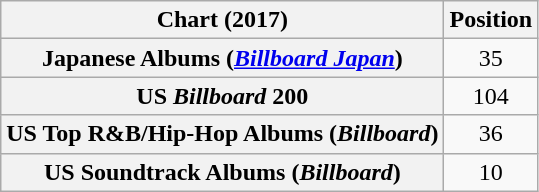<table class="wikitable sortable plainrowheaders" style="text-align:center">
<tr>
<th scope="col">Chart (2017)</th>
<th scope="col">Position</th>
</tr>
<tr>
<th scope="row">Japanese Albums (<em><a href='#'>Billboard Japan</a></em>)</th>
<td>35</td>
</tr>
<tr>
<th scope="row">US <em>Billboard</em> 200</th>
<td>104</td>
</tr>
<tr>
<th scope="row">US Top R&B/Hip-Hop Albums (<em>Billboard</em>)</th>
<td>36</td>
</tr>
<tr>
<th scope="row">US Soundtrack Albums (<em>Billboard</em>)</th>
<td>10</td>
</tr>
</table>
